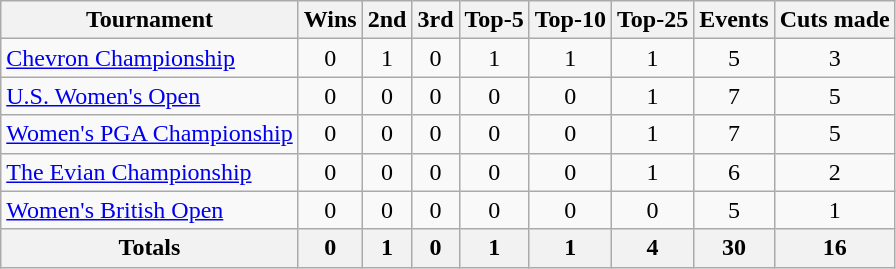<table class=wikitable style=text-align:center>
<tr>
<th>Tournament</th>
<th>Wins</th>
<th>2nd</th>
<th>3rd</th>
<th>Top-5</th>
<th>Top-10</th>
<th>Top-25</th>
<th>Events</th>
<th>Cuts made</th>
</tr>
<tr>
<td align=left><a href='#'>Chevron Championship</a></td>
<td>0</td>
<td>1</td>
<td>0</td>
<td>1</td>
<td>1</td>
<td>1</td>
<td>5</td>
<td>3</td>
</tr>
<tr>
<td align=left><a href='#'>U.S. Women's Open</a></td>
<td>0</td>
<td>0</td>
<td>0</td>
<td>0</td>
<td>0</td>
<td>1</td>
<td>7</td>
<td>5</td>
</tr>
<tr>
<td align=left><a href='#'>Women's PGA Championship</a></td>
<td>0</td>
<td>0</td>
<td>0</td>
<td>0</td>
<td>0</td>
<td>1</td>
<td>7</td>
<td>5</td>
</tr>
<tr>
<td align=left><a href='#'>The Evian Championship</a></td>
<td>0</td>
<td>0</td>
<td>0</td>
<td>0</td>
<td>0</td>
<td>1</td>
<td>6</td>
<td>2</td>
</tr>
<tr>
<td align=left><a href='#'>Women's British Open</a></td>
<td>0</td>
<td>0</td>
<td>0</td>
<td>0</td>
<td>0</td>
<td>0</td>
<td>5</td>
<td>1</td>
</tr>
<tr>
<th>Totals</th>
<th>0</th>
<th>1</th>
<th>0</th>
<th>1</th>
<th>1</th>
<th>4</th>
<th>30</th>
<th>16</th>
</tr>
</table>
